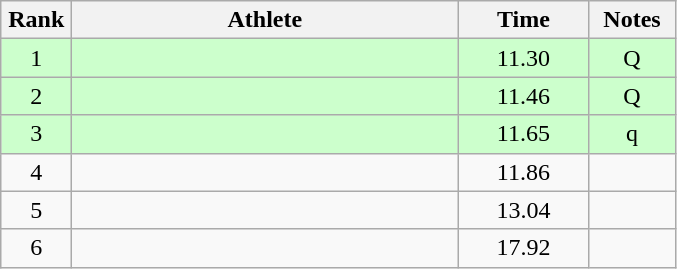<table class="wikitable" style="text-align:center">
<tr>
<th width=40>Rank</th>
<th width=250>Athlete</th>
<th width=80>Time</th>
<th width=50>Notes</th>
</tr>
<tr bgcolor=ccffcc>
<td>1</td>
<td align=left></td>
<td>11.30</td>
<td>Q</td>
</tr>
<tr bgcolor=ccffcc>
<td>2</td>
<td align=left></td>
<td>11.46</td>
<td>Q</td>
</tr>
<tr bgcolor=ccffcc>
<td>3</td>
<td align=left></td>
<td>11.65</td>
<td>q</td>
</tr>
<tr>
<td>4</td>
<td align=left></td>
<td>11.86</td>
<td></td>
</tr>
<tr>
<td>5</td>
<td align=left></td>
<td>13.04</td>
<td></td>
</tr>
<tr>
<td>6</td>
<td align=left></td>
<td>17.92</td>
<td></td>
</tr>
</table>
